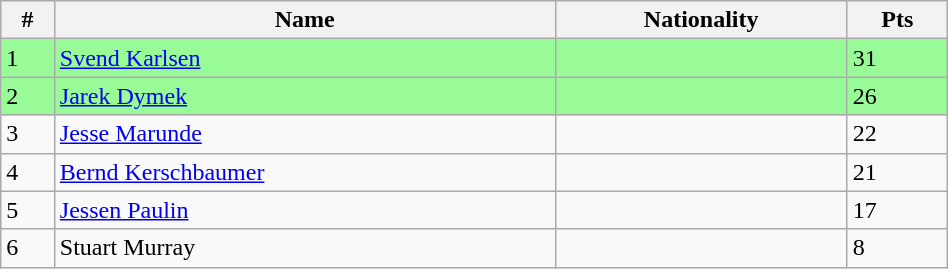<table class="wikitable" style="display: inline-table; width: 50%;">
<tr>
<th>#</th>
<th>Name</th>
<th>Nationality</th>
<th>Pts</th>
</tr>
<tr style="background:palegreen;">
<td>1</td>
<td><a href='#'>Svend Karlsen</a></td>
<td></td>
<td>31</td>
</tr>
<tr style="background:palegreen;">
<td>2</td>
<td><a href='#'>Jarek Dymek</a></td>
<td></td>
<td>26</td>
</tr>
<tr>
<td>3</td>
<td><a href='#'>Jesse Marunde</a></td>
<td></td>
<td>22</td>
</tr>
<tr>
<td>4</td>
<td><a href='#'>Bernd Kerschbaumer</a></td>
<td></td>
<td>21</td>
</tr>
<tr>
<td>5</td>
<td><a href='#'>Jessen Paulin</a></td>
<td></td>
<td>17</td>
</tr>
<tr>
<td>6</td>
<td>Stuart Murray</td>
<td></td>
<td>8</td>
</tr>
</table>
